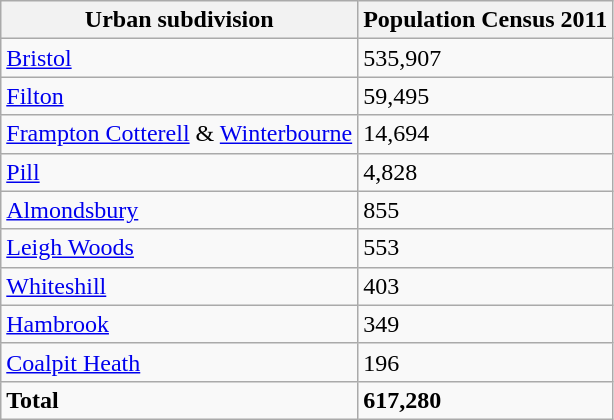<table class="wikitable sortable">
<tr>
<th>Urban subdivision</th>
<th>Population Census 2011</th>
</tr>
<tr>
<td><a href='#'>Bristol</a></td>
<td>535,907</td>
</tr>
<tr>
<td><a href='#'>Filton</a></td>
<td>59,495</td>
</tr>
<tr>
<td><a href='#'>Frampton Cotterell</a> & <a href='#'>Winterbourne</a></td>
<td>14,694</td>
</tr>
<tr>
<td><a href='#'>Pill</a></td>
<td>4,828</td>
</tr>
<tr>
<td><a href='#'>Almondsbury</a></td>
<td>855</td>
</tr>
<tr>
<td><a href='#'>Leigh Woods</a></td>
<td>553</td>
</tr>
<tr>
<td><a href='#'>Whiteshill</a></td>
<td>403</td>
</tr>
<tr>
<td><a href='#'>Hambrook</a></td>
<td>349</td>
</tr>
<tr>
<td><a href='#'>Coalpit Heath</a></td>
<td>196</td>
</tr>
<tr>
<td><strong>Total</strong></td>
<td><strong>617,280</strong></td>
</tr>
</table>
